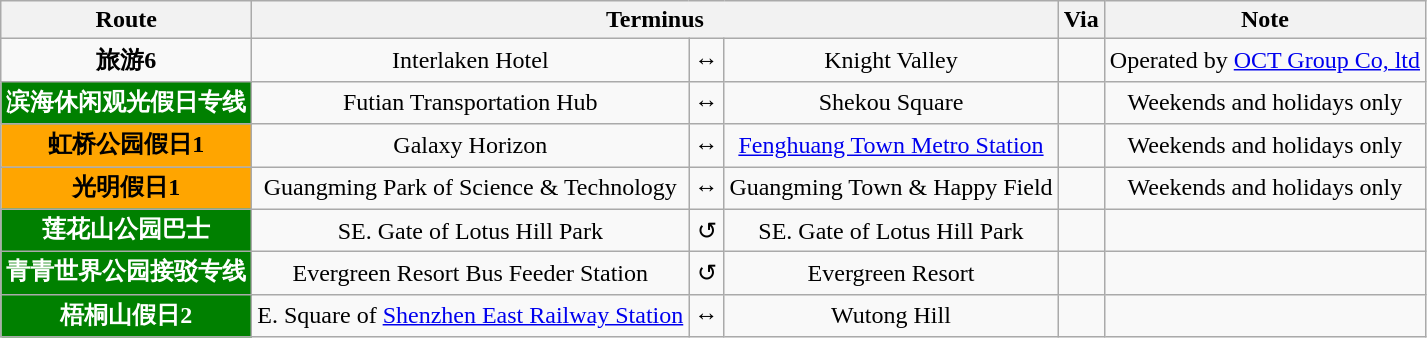<table class="wikitable" style="text-align: center;">
<tr>
<th>Route</th>
<th colspan="3">Terminus</th>
<th>Via</th>
<th>Note</th>
</tr>
<tr>
<td><strong>旅游6</strong></td>
<td>Interlaken Hotel</td>
<td>↔</td>
<td>Knight Valley</td>
<td></td>
<td>Operated by <a href='#'>OCT Group Co, ltd</a></td>
</tr>
<tr>
<td style="background:green;color:white"><strong>滨海休闲观光假日专线</strong></td>
<td>Futian Transportation Hub</td>
<td>↔</td>
<td>Shekou Square</td>
<td></td>
<td>Weekends and holidays only</td>
</tr>
<tr>
<td style="background:orange;color:black"><strong>虹桥公园假日1</strong></td>
<td>Galaxy Horizon</td>
<td>↔</td>
<td><a href='#'>Fenghuang Town Metro Station</a></td>
<td></td>
<td>Weekends and holidays only</td>
</tr>
<tr>
<td style="background:orange;color:black"><strong>光明假日1</strong></td>
<td>Guangming Park of Science & Technology</td>
<td>↔</td>
<td>Guangming Town & Happy Field</td>
<td></td>
<td>Weekends and holidays only</td>
</tr>
<tr>
<td style="background:green;color:white"><strong>莲花山公园巴士</strong></td>
<td>SE. Gate of Lotus Hill Park</td>
<td>↺</td>
<td>SE. Gate of Lotus Hill Park</td>
<td></td>
<td></td>
</tr>
<tr>
<td style="background:green;color:white"><strong>青青世界公园接驳专线</strong></td>
<td>Evergreen Resort Bus Feeder Station</td>
<td>↺</td>
<td>Evergreen Resort</td>
<td></td>
<td></td>
</tr>
<tr>
<td style="background:green;color:white"><strong>梧桐山假日2</strong></td>
<td>E. Square of <a href='#'>Shenzhen East Railway Station</a></td>
<td>↔</td>
<td>Wutong Hill</td>
<td></td>
<td></td>
</tr>
</table>
